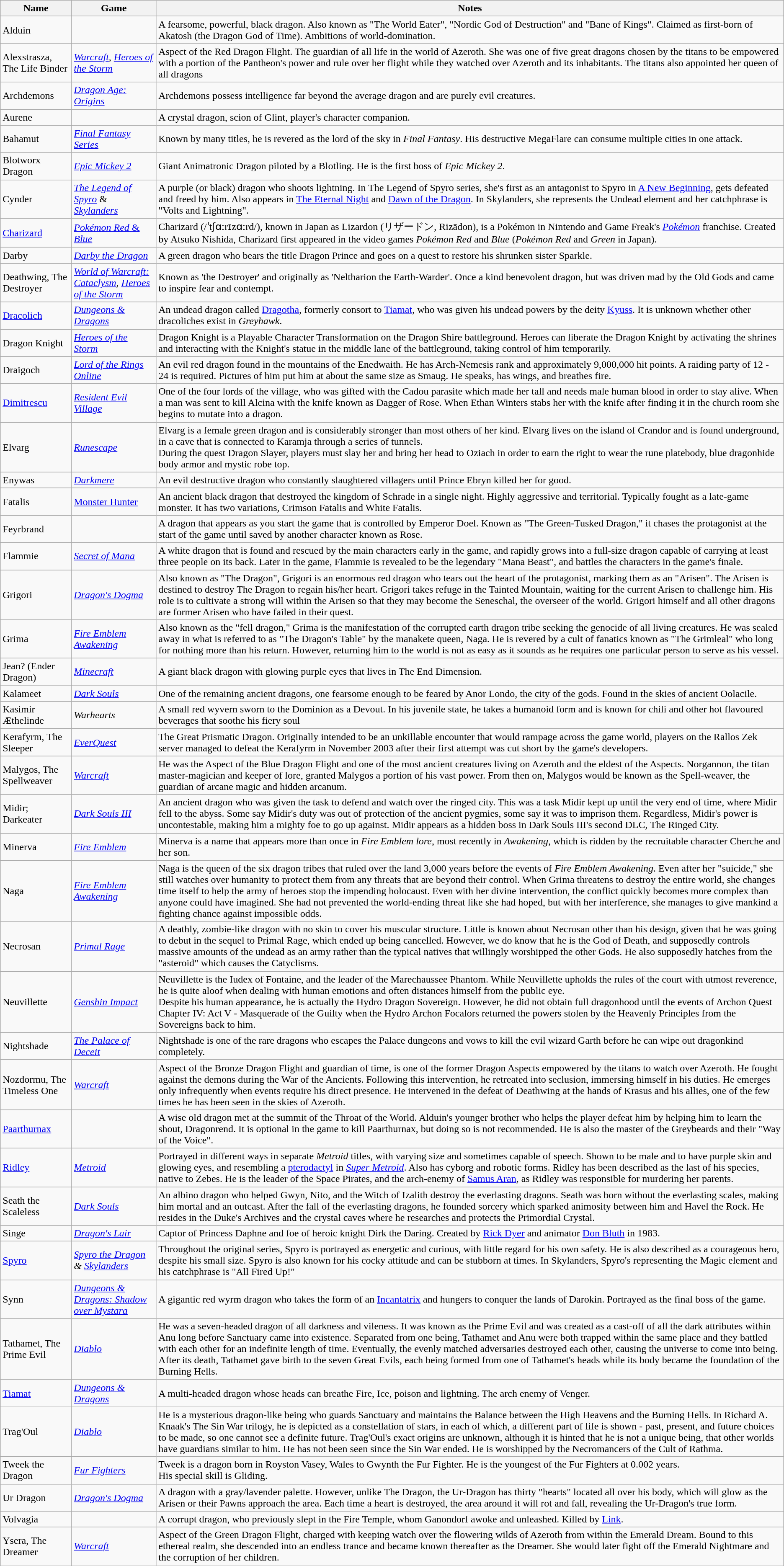<table class="wikitable sortable" style="text-align: left">
<tr>
<th>Name</th>
<th>Game</th>
<th class="unsortale">Notes</th>
</tr>
<tr>
<td>Alduin</td>
<td><em></em></td>
<td>A fearsome, powerful, black dragon. Also known as "The World Eater", "Nordic God of Destruction" and "Bane of Kings". Claimed as first-born of Akatosh (the Dragon God of Time). Ambitions of world-domination.</td>
</tr>
<tr>
<td>Alexstrasza, The Life Binder</td>
<td><em><a href='#'>Warcraft</a></em>, <em><a href='#'>Heroes of the Storm</a></em></td>
<td>Aspect of the Red Dragon Flight. The guardian of all life in the world of Azeroth. She was one of five great dragons chosen by the titans to be empowered with a portion of the Pantheon's power and rule over her flight while they watched over Azeroth and its inhabitants. The titans also appointed her queen of all dragons</td>
</tr>
<tr>
<td>Archdemons</td>
<td><em><a href='#'>Dragon Age: Origins</a></em></td>
<td>Archdemons possess intelligence far beyond the average dragon and are purely evil creatures.</td>
</tr>
<tr>
<td>Aurene</td>
<td><em></em></td>
<td>A crystal dragon, scion of Glint, player's character companion.</td>
</tr>
<tr>
<td>Bahamut</td>
<td><em><a href='#'>Final Fantasy Series</a></em></td>
<td>Known by many titles, he is revered as the lord of the sky in <em>Final Fantasy</em>. His destructive MegaFlare can consume multiple cities in one attack.</td>
</tr>
<tr>
<td>Blotworx Dragon</td>
<td><em><a href='#'>Epic Mickey 2</a></em></td>
<td>Giant Animatronic Dragon piloted by a Blotling. He is the first boss of <em>Epic Mickey 2</em>.</td>
</tr>
<tr>
<td>Cynder</td>
<td><em><a href='#'>The Legend of Spyro</a></em> & <em><a href='#'>Skylanders</a></em></td>
<td>A purple (or black) dragon who shoots lightning. In The Legend of Spyro series, she's first as an antagonist to Spyro in <a href='#'>A New Beginning</a>, gets defeated and freed by him. Also appears in <a href='#'>The Eternal Night</a> and <a href='#'>Dawn of the Dragon</a>. In Skylanders, she represents the Undead element and her catchphrase is "Volts and Lightning".</td>
</tr>
<tr>
<td><a href='#'>Charizard</a></td>
<td><a href='#'><em>Pokémon Red</em> & <em>Blue</em></a></td>
<td>Charizard (/ˈtʃɑːrɪzɑːrd/), known in Japan as Lizardon (リザードン, Rizādon), is a Pokémon in Nintendo and Game Freak's <a href='#'><em>Pokémon</em></a> franchise. Created by Atsuko Nishida, Charizard first appeared in the video games <em>Pokémon Red</em> and <em>Blue</em> (<em>Pokémon Red</em> and <em>Green</em> in Japan).</td>
</tr>
<tr>
<td>Darby</td>
<td><em><a href='#'>Darby the Dragon</a></em></td>
<td>A green dragon who bears the title Dragon Prince and goes on a quest to restore his shrunken sister Sparkle.</td>
</tr>
<tr>
<td>Deathwing, The Destroyer</td>
<td><em><a href='#'>World of Warcraft: Cataclysm</a></em>, <em><a href='#'>Heroes of the Storm</a></em></td>
<td>Known as 'the Destroyer' and originally as 'Neltharion the Earth-Warder'. Once a kind benevolent dragon, but was driven mad by the Old Gods and came to inspire fear and contempt.</td>
</tr>
<tr>
<td><a href='#'>Dracolich</a></td>
<td><em><a href='#'>Dungeons & Dragons</a></em></td>
<td>An undead dragon called <a href='#'>Dragotha</a>, formerly consort to <a href='#'>Tiamat</a>, who was given his undead powers by the deity <a href='#'>Kyuss</a>. It is unknown whether other dracoliches exist in <em>Greyhawk</em>.</td>
</tr>
<tr>
<td>Dragon Knight</td>
<td><em><a href='#'>Heroes of the Storm</a></em></td>
<td>Dragon Knight is a Playable Character Transformation on the Dragon Shire battleground. Heroes can liberate the Dragon Knight by activating the shrines and interacting with the Knight's statue in the middle lane of the battleground, taking control of him temporarily.</td>
</tr>
<tr>
<td>Draigoch</td>
<td><em><a href='#'>Lord of the Rings Online</a></em></td>
<td>An evil red dragon found in the mountains of the Enedwaith. He has Arch-Nemesis rank and approximately 9,000,000 hit points. A raiding party of 12 - 24 is required. Pictures of him put him at about the same size as Smaug. He speaks, has wings, and breathes fire.</td>
</tr>
<tr>
<td><a href='#'>Dimitrescu</a></td>
<td><em><a href='#'>Resident Evil Village</a></em></td>
<td>One of the four lords of the village, who was gifted with the Cadou parasite which made her tall and needs male human blood in order to stay alive. When a man was sent to kill Alcina with the knife known as Dagger of Rose. When Ethan Winters stabs her with the knife after finding it in the church room she begins to mutate into a dragon.</td>
</tr>
<tr>
<td>Elvarg</td>
<td><em><a href='#'>Runescape</a></em></td>
<td>Elvarg is a female green dragon and is considerably stronger than most others of her kind. Elvarg lives on the island of Crandor and is found underground, in a cave that is connected to Karamja through a series of tunnels.<br>During the quest Dragon Slayer, players must slay her and bring her head to Oziach in order to earn the right to wear the rune platebody, blue dragonhide body armor and mystic robe top.</td>
</tr>
<tr>
<td>Enywas</td>
<td><em><a href='#'>Darkmere</a></em></td>
<td>An evil destructive dragon who constantly slaughtered villagers until Prince Ebryn killed her for good.</td>
</tr>
<tr>
<td>Fatalis</td>
<td><a href='#'>Monster Hunter</a></td>
<td>An ancient black dragon that destroyed the kingdom of Schrade in a single night. Highly aggressive and territorial. Typically fought as a late-game monster. It has two variations, Crimson Fatalis and White Fatalis.</td>
</tr>
<tr>
<td>Feyrbrand</td>
<td><em></em></td>
<td>A dragon that appears as you start the game that is controlled by Emperor Doel. Known as "The Green-Tusked Dragon," it chases the protagonist at the start of the game until saved by another character known as Rose.</td>
</tr>
<tr>
<td>Flammie</td>
<td><em><a href='#'>Secret of Mana</a></em></td>
<td>A white dragon that is found and rescued by the main characters early in the game, and rapidly grows into a full-size dragon capable of carrying at least three people on its back. Later in the game, Flammie is revealed to be the legendary "Mana Beast", and battles the characters in the game's finale.</td>
</tr>
<tr>
<td>Grigori</td>
<td><em><a href='#'>Dragon's Dogma</a></em></td>
<td>Also known as "The Dragon", Grigori is an enormous red dragon who tears out the heart of the protagonist, marking them as an "Arisen". The Arisen is destined to destroy The Dragon to regain his/her heart. Grigori takes refuge in the Tainted Mountain, waiting for the current Arisen to challenge him. His role is to cultivate a strong will within the Arisen so that they may become the Seneschal, the overseer of the world. Grigori himself and all other dragons are former Arisen who have failed in their quest.</td>
</tr>
<tr>
<td>Grima</td>
<td><em><a href='#'>Fire Emblem Awakening</a></em></td>
<td>Also known as the "fell dragon," Grima is the manifestation of the corrupted earth dragon tribe seeking the genocide of all living creatures. He was sealed away in what is referred to as "The Dragon's Table" by the manakete queen, Naga. He is revered by a cult of fanatics known as "The Grimleal" who long for nothing more than his return. However, returning him to the world is not as easy as it sounds as he requires one particular person to serve as his vessel.</td>
</tr>
<tr>
<td>Jean?  (Ender Dragon)</td>
<td><em><a href='#'>Minecraft</a></em></td>
<td>A giant black dragon with glowing purple eyes that lives in The End Dimension.</td>
</tr>
<tr>
<td>Kalameet</td>
<td><em><a href='#'>Dark Souls</a></em></td>
<td>One of the remaining ancient dragons, one fearsome enough to be feared by Anor Londo, the city of the gods. Found in the skies of ancient Oolacile.</td>
</tr>
<tr>
<td>Kasimir Æthelinde</td>
<td><em>Warhearts</em></td>
<td>A small red wyvern sworn to the Dominion as a Devout. In his juvenile state, he takes a humanoid form and is known for chili and other hot flavoured beverages that soothe his fiery soul</td>
</tr>
<tr>
<td>Kerafyrm, The Sleeper</td>
<td><em><a href='#'>EverQuest</a></em></td>
<td>The Great Prismatic Dragon. Originally intended to be an unkillable encounter that would rampage across the game world, players on the Rallos Zek server managed to defeat the Kerafyrm in November 2003 after their first attempt was cut short by the game's developers.</td>
</tr>
<tr>
<td>Malygos, The Spellweaver</td>
<td><em><a href='#'>Warcraft</a></em></td>
<td>He was the Aspect of the Blue Dragon Flight and one of the most ancient creatures living on Azeroth and the eldest of the Aspects. Norgannon, the titan master-magician and keeper of lore, granted Malygos a portion of his vast power. From then on, Malygos would be known as the Spell-weaver, the guardian of arcane magic and hidden arcanum.</td>
</tr>
<tr>
<td>Midir; Darkeater</td>
<td><em><a href='#'>Dark Souls III</a></em></td>
<td>An ancient dragon who was given the task to defend and watch over the ringed city. This was a task Midir kept up until the very end of time, where Midir fell to the abyss. Some say Midir's duty was out of protection of the ancient pygmies, some say it was to imprison them. Regardless, Midir's power is uncontestable, making him a mighty foe to go up against. Midir appears as a hidden boss in Dark Souls III's second DLC, The Ringed City.</td>
</tr>
<tr>
<td>Minerva</td>
<td><em><a href='#'>Fire Emblem</a></em></td>
<td>Minerva is a name that appears more than once in <em>Fire Emblem lore</em>, most recently in <em>Awakening</em>, which is ridden by the recruitable character Cherche and her son.</td>
</tr>
<tr>
<td>Naga</td>
<td><em><a href='#'>Fire Emblem Awakening</a></em></td>
<td>Naga is the queen of the six dragon tribes that ruled over the land 3,000 years before the events of <em>Fire Emblem Awakening</em>. Even after her "suicide," she still watches over humanity to protect them from any threats that are beyond their control. When Grima threatens to destroy the entire world, she changes time itself to help the army of heroes stop the impending holocaust. Even with her divine intervention, the conflict quickly becomes more complex than anyone could have imagined. She had not prevented the world-ending threat like she had hoped, but with her interference, she manages to give mankind a fighting chance against impossible odds.</td>
</tr>
<tr>
<td>Necrosan</td>
<td><em><a href='#'>Primal Rage</a></em></td>
<td>A deathly, zombie-like dragon with no skin to cover his muscular structure. Little is known about Necrosan other than his design, given that he was going to debut in the sequel to Primal Rage, which ended up being cancelled. However, we do know that he is the God of Death, and supposedly controls massive amounts of the undead as an army rather than the typical natives that willingly worshipped the other Gods. He also supposedly hatches from the "asteroid" which causes the Catyclisms.</td>
</tr>
<tr>
<td>Neuvillette</td>
<td><em><a href='#'>Genshin Impact</a></em></td>
<td>Neuvillette is the Iudex of Fontaine, and the leader of the Marechaussee Phantom. While Neuvillette upholds the rules of the court with utmost reverence, he is quite aloof when dealing with human emotions and often distances himself from the public eye.<br>Despite his human appearance, he is actually the Hydro Dragon Sovereign. However, he did not obtain full dragonhood until the events of Archon Quest Chapter IV: Act V - Masquerade of the Guilty when the Hydro Archon Focalors returned the powers stolen by the Heavenly Principles from the Sovereigns back to him.</td>
</tr>
<tr>
<td>Nightshade</td>
<td><em><a href='#'>The Palace of Deceit</a></em></td>
<td>Nightshade is one of the rare dragons who escapes the Palace dungeons and vows to kill the evil wizard Garth before he can wipe out dragonkind completely.</td>
</tr>
<tr>
<td>Nozdormu, The Timeless One</td>
<td><em><a href='#'>Warcraft</a></em></td>
<td>Aspect of the Bronze Dragon Flight and guardian of time, is one of the former Dragon Aspects empowered by the titans to watch over Azeroth. He fought against the demons during the War of the Ancients. Following this intervention, he retreated into seclusion, immersing himself in his duties. He emerges only infrequently when events require his direct presence. He intervened in the defeat of Deathwing at the hands of Krasus and his allies, one of the few times he has been seen in the skies of Azeroth.</td>
</tr>
<tr>
<td><a href='#'>Paarthurnax</a></td>
<td><em></em></td>
<td>A wise old dragon met at the summit of the Throat of the World. Alduin's younger brother who helps the player defeat him by helping him to learn the shout, Dragonrend. It is optional in the game to kill Paarthurnax, but doing so is not recommended. He is also the master of the Greybeards and their "Way of the Voice".</td>
</tr>
<tr>
<td><a href='#'>Ridley</a></td>
<td><em><a href='#'>Metroid</a></em></td>
<td>Portrayed in different ways in separate <em>Metroid</em> titles, with varying size and sometimes capable of speech. Shown to be male and to have purple skin and glowing eyes, and resembling a <a href='#'>pterodactyl</a> in <em><a href='#'>Super Metroid</a></em>. Also has cyborg and robotic forms. Ridley has been described as the last of his species, native to Zebes. He is the leader of the Space Pirates, and the arch-enemy of <a href='#'>Samus Aran</a>, as Ridley was responsible for murdering her parents.</td>
</tr>
<tr>
<td>Seath the Scaleless</td>
<td><em><a href='#'>Dark Souls</a></em></td>
<td>An albino dragon who helped Gwyn, Nito, and the Witch of Izalith destroy the everlasting dragons. Seath was born without the everlasting scales, making him mortal and an outcast. After the fall of the everlasting dragons, he founded sorcery which sparked animosity between him and Havel the Rock. He resides in the Duke's Archives and the crystal caves where he researches and protects the Primordial Crystal.</td>
</tr>
<tr>
<td>Singe</td>
<td><em><a href='#'>Dragon's Lair</a></em></td>
<td>Captor of Princess Daphne and foe of heroic knight Dirk the Daring. Created by <a href='#'>Rick Dyer</a> and animator <a href='#'>Don Bluth</a> in 1983.</td>
</tr>
<tr>
<td><a href='#'>Spyro</a></td>
<td><em><a href='#'>Spyro the Dragon</a> & <a href='#'>Skylanders</a></em></td>
<td>Throughout the original series, Spyro is portrayed as energetic and curious, with little regard for his own safety. He is also described as a courageous hero, despite his small size. Spyro is also known for his cocky attitude and can be stubborn at times. In Skylanders, Spyro's representing the Magic element and his catchphrase is "All Fired Up!"</td>
</tr>
<tr>
<td>Synn</td>
<td><em><a href='#'>Dungeons & Dragons: Shadow over Mystara</a></em></td>
<td>A gigantic red wyrm dragon who takes the form of an <a href='#'>Incantatrix</a> and hungers to conquer the lands of Darokin. Portrayed as the final boss of the game.</td>
</tr>
<tr>
<td>Tathamet, The Prime Evil</td>
<td><em><a href='#'>Diablo</a></em></td>
<td>He was a seven-headed dragon of all darkness and vileness. It was known as the Prime Evil and was created as a cast-off of all the dark attributes within Anu long before Sanctuary came into existence. Separated from one being, Tathamet and Anu were both trapped within the same place and they battled with each other for an indefinite length of time. Eventually, the evenly matched adversaries destroyed each other, causing the universe to come into being.<br>After its death, Tathamet gave birth to the seven Great Evils, each being formed from one of Tathamet's heads while its body became the foundation of the Burning Hells.</td>
</tr>
<tr>
<td><a href='#'>Tiamat</a></td>
<td><em><a href='#'>Dungeons & Dragons</a></em></td>
<td>A multi-headed dragon whose heads can breathe Fire, Ice, poison and lightning. The arch enemy of Venger.</td>
</tr>
<tr>
<td>Trag'Oul</td>
<td><em><a href='#'>Diablo</a></em></td>
<td>He is a mysterious dragon-like being who guards Sanctuary and maintains the Balance between the High Heavens and the Burning Hells. In Richard A. Knaak's The Sin War trilogy, he is depicted as a constellation of stars, in each of which, a different part of life is shown - past, present, and future choices to be made, so one cannot see a definite future. Trag'Oul's exact origins are unknown, although it is hinted that he is not a unique being, that other worlds have guardians similar to him. He has not been seen since the Sin War ended. He is worshipped by the Necromancers of the Cult of Rathma.</td>
</tr>
<tr>
<td>Tweek the Dragon</td>
<td><em><a href='#'>Fur Fighters</a></em></td>
<td>Tweek is a dragon born in Royston Vasey, Wales to Gwynth the Fur Fighter. He is the youngest of the Fur Fighters at 0.002 years.<br>His special skill is Gliding.</td>
</tr>
<tr>
<td>Ur Dragon</td>
<td><em><a href='#'>Dragon's Dogma</a></em></td>
<td>A dragon with a gray/lavender palette. However, unlike The Dragon, the Ur-Dragon has thirty "hearts" located all over his body, which will glow as the Arisen or their Pawns approach the area. Each time a heart is destroyed, the area around it will rot and fall, revealing the Ur-Dragon's true form.</td>
</tr>
<tr>
<td>Volvagia</td>
<td><em></em></td>
<td>A corrupt dragon, who previously slept in the Fire Temple, whom Ganondorf awoke and unleashed. Killed by <a href='#'>Link</a>.</td>
</tr>
<tr>
<td>Ysera, The Dreamer</td>
<td><em><a href='#'>Warcraft</a></em></td>
<td>Aspect of the Green Dragon Flight, charged with keeping watch over the flowering wilds of Azeroth from within the Emerald Dream. Bound to this ethereal realm, she descended into an endless trance and became known thereafter as the Dreamer. She would later fight off the Emerald Nightmare and the corruption of her children.</td>
</tr>
</table>
